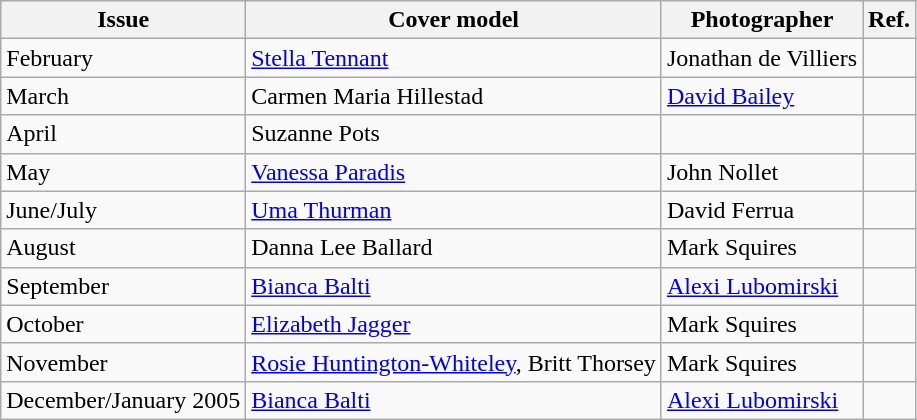<table class="wikitable">
<tr>
<th>Issue</th>
<th>Cover model</th>
<th>Photographer</th>
<th>Ref.</th>
</tr>
<tr>
<td>February</td>
<td><a href='#'>Stella Tennant</a></td>
<td>Jonathan de Villiers</td>
<td></td>
</tr>
<tr>
<td>March</td>
<td>Carmen Maria Hillestad</td>
<td><a href='#'>David Bailey</a></td>
<td></td>
</tr>
<tr>
<td>April</td>
<td>Suzanne Pots</td>
<td></td>
<td></td>
</tr>
<tr>
<td>May</td>
<td><a href='#'>Vanessa Paradis</a></td>
<td>John Nollet</td>
<td></td>
</tr>
<tr>
<td>June/July</td>
<td><a href='#'>Uma Thurman</a></td>
<td>David Ferrua</td>
<td></td>
</tr>
<tr>
<td>August</td>
<td>Danna Lee Ballard</td>
<td>Mark Squires</td>
<td></td>
</tr>
<tr>
<td>September</td>
<td><a href='#'>Bianca Balti</a></td>
<td><a href='#'>Alexi Lubomirski</a></td>
<td></td>
</tr>
<tr>
<td>October</td>
<td><a href='#'>Elizabeth Jagger</a></td>
<td>Mark Squires</td>
<td></td>
</tr>
<tr>
<td>November</td>
<td><a href='#'>Rosie Huntington-Whiteley</a>, Britt Thorsey</td>
<td>Mark Squires</td>
<td></td>
</tr>
<tr>
<td>December/January 2005</td>
<td><a href='#'>Bianca Balti</a></td>
<td><a href='#'>Alexi Lubomirski</a></td>
<td></td>
</tr>
</table>
